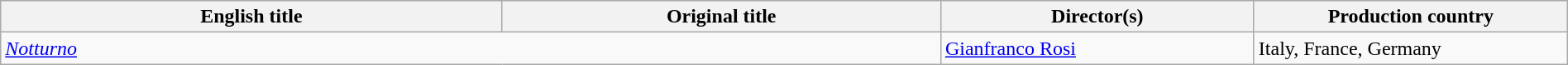<table class="wikitable" width=100%>
<tr>
<th scope="col" width="32%">English title</th>
<th scope="col" width="28%">Original title</th>
<th scope="col" width="20%">Director(s)</th>
<th scope="col" width="20%">Production country</th>
</tr>
<tr>
<td colspan=2><em><a href='#'>Notturno</a></em></td>
<td><a href='#'>Gianfranco Rosi</a></td>
<td>Italy, France, Germany</td>
</tr>
</table>
